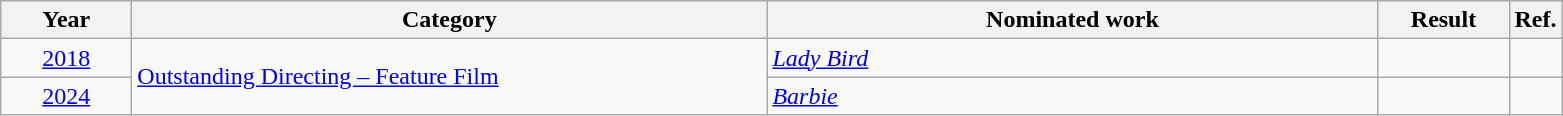<table class=wikitable>
<tr>
<th scope="col" style="width:5em;">Year</th>
<th scope="col" style="width:26em;">Category</th>
<th scope="col" style="width:25em;">Nominated work</th>
<th scope="col" style="width:5em;">Result</th>
<th>Ref.</th>
</tr>
<tr>
<td style="text-align:center;"><a href='#'>2018</a></td>
<td rowspan="2"><a href='#'>Outstanding Directing – Feature Film</a></td>
<td><em><a href='#'>Lady Bird</a></em></td>
<td></td>
<td style="text-align:center;"></td>
</tr>
<tr>
<td style="text-align:center;"><a href='#'>2024</a></td>
<td><em><a href='#'>Barbie</a></em></td>
<td></td>
<td style="text-align:center;"></td>
</tr>
</table>
